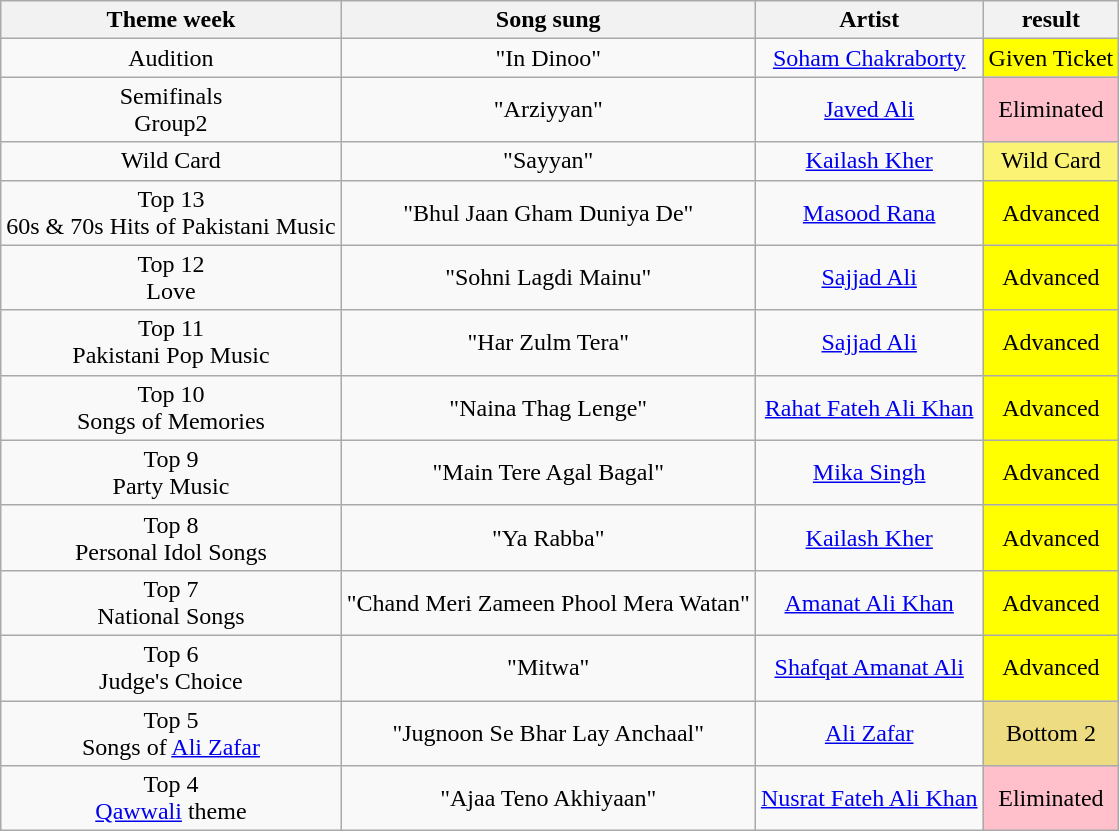<table class="wikitable collapsible collapsed" style="text-align:center;">
<tr>
<th>Theme week</th>
<th>Song sung</th>
<th>Artist</th>
<th>result</th>
</tr>
<tr>
<td>Audition</td>
<td>"In Dinoo"</td>
<td><a href='#'>Soham Chakraborty</a></td>
<td style="background:Yellow;">Given Ticket</td>
</tr>
<tr>
<td>Semifinals<br>Group2</td>
<td>"Arziyyan"</td>
<td><a href='#'>Javed Ali</a></td>
<td style="background:Pink;">Eliminated</td>
</tr>
<tr>
<td>Wild Card</td>
<td>"Sayyan"</td>
<td><a href='#'>Kailash Kher</a></td>
<td style="background:#fbf373;">Wild Card</td>
</tr>
<tr>
<td>Top 13<br>60s & 70s Hits of Pakistani Music</td>
<td>"Bhul Jaan Gham Duniya De"</td>
<td><a href='#'>Masood Rana</a></td>
<td style="background:Yellow;">Advanced</td>
</tr>
<tr>
<td>Top 12<br> Love</td>
<td>"Sohni Lagdi Mainu"</td>
<td><a href='#'>Sajjad Ali</a></td>
<td style="background:Yellow;">Advanced</td>
</tr>
<tr>
<td>Top 11<br>Pakistani Pop Music</td>
<td>"Har Zulm Tera"</td>
<td><a href='#'>Sajjad Ali</a></td>
<td style="background:Yellow;">Advanced</td>
</tr>
<tr>
<td>Top 10<br>Songs of Memories</td>
<td>"Naina Thag Lenge"</td>
<td><a href='#'>Rahat Fateh Ali Khan</a></td>
<td style="background:Yellow;">Advanced</td>
</tr>
<tr>
<td>Top 9<br>Party Music</td>
<td>"Main Tere Agal Bagal"</td>
<td><a href='#'>Mika Singh</a></td>
<td style="background:Yellow;">Advanced</td>
</tr>
<tr>
<td>Top 8<br> Personal Idol Songs</td>
<td>"Ya Rabba"</td>
<td><a href='#'>Kailash Kher</a></td>
<td style="background:Yellow;">Advanced</td>
</tr>
<tr>
<td>Top 7<br> National Songs</td>
<td>"Chand Meri Zameen Phool Mera Watan"</td>
<td><a href='#'>Amanat Ali Khan</a></td>
<td style="background:Yellow;">Advanced</td>
</tr>
<tr>
<td>Top 6<br>Judge's Choice</td>
<td>"Mitwa"</td>
<td><a href='#'>Shafqat Amanat Ali</a></td>
<td style="background:Yellow;">Advanced</td>
</tr>
<tr>
<td>Top 5<br> Songs of <a href='#'>Ali Zafar</a></td>
<td>"Jugnoon Se Bhar Lay Anchaal"</td>
<td><a href='#'>Ali Zafar</a></td>
<td style="background:#EEDC82;">Bottom 2</td>
</tr>
<tr>
<td>Top 4<br> <a href='#'>Qawwali</a> theme</td>
<td>"Ajaa Teno Akhiyaan"</td>
<td><a href='#'>Nusrat Fateh Ali Khan</a></td>
<td style="background:Pink;">Eliminated</td>
</tr>
</table>
